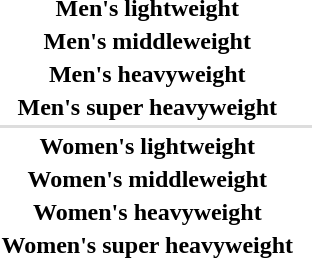<table>
<tr>
<th scope="row">Men's lightweight</th>
<td></td>
<td></td>
<td></td>
</tr>
<tr>
<th scope="row">Men's middleweight</th>
<td></td>
<td></td>
<td></td>
</tr>
<tr>
<th scope="row">Men's heavyweight</th>
<td></td>
<td></td>
<td></td>
</tr>
<tr>
<th scope="row">Men's super heavyweight</th>
<td></td>
<td></td>
<td></td>
</tr>
<tr bgcolor=#DDDDDD>
<td colspan=4></td>
</tr>
<tr>
<th scope="row">Women's lightweight</th>
<td></td>
<td></td>
<td></td>
</tr>
<tr>
<th scope="row">Women's middleweight</th>
<td></td>
<td></td>
<td></td>
</tr>
<tr>
<th scope="row">Women's heavyweight</th>
<td></td>
<td></td>
<td></td>
</tr>
<tr>
<th scope="row">Women's super heavyweight</th>
<td></td>
<td></td>
<td></td>
</tr>
</table>
